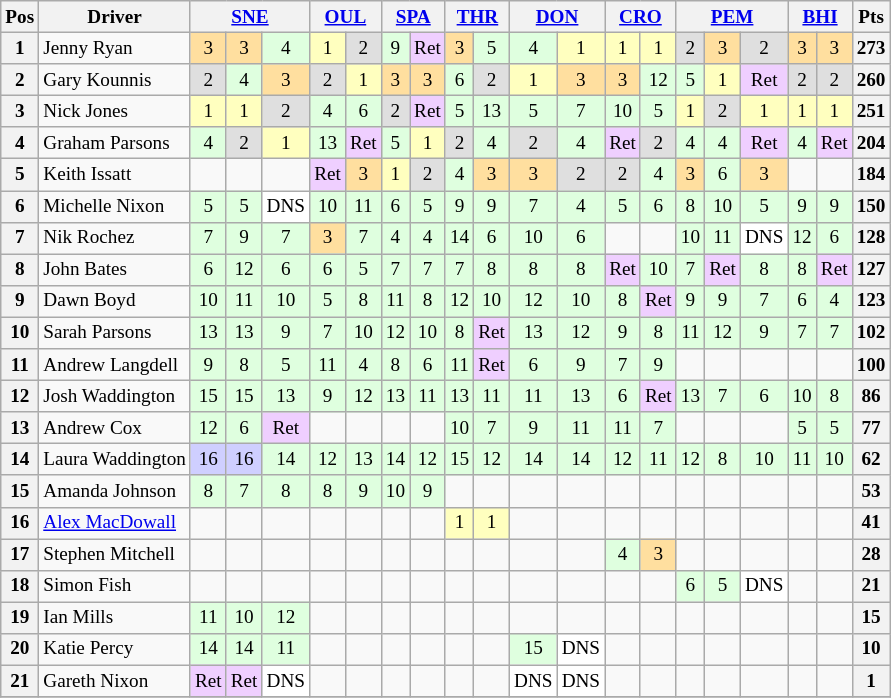<table class="wikitable" style="font-size: 80%; text-align: center;">
<tr valign="top">
<th valign="middle">Pos</th>
<th valign="middle">Driver</th>
<th colspan="3"><a href='#'>SNE</a></th>
<th colspan="2"><a href='#'>OUL</a></th>
<th colspan="2"><a href='#'>SPA</a></th>
<th colspan="2"><a href='#'>THR</a></th>
<th colspan="2"><a href='#'>DON</a></th>
<th colspan="2"><a href='#'>CRO</a></th>
<th colspan="3"><a href='#'>PEM</a></th>
<th colspan="2"><a href='#'>BHI</a></th>
<th valign=middle>Pts</th>
</tr>
<tr>
<th>1</th>
<td align=left>Jenny Ryan</td>
<td style="background:#ffdf9f;">3</td>
<td style="background:#ffdf9f;">3</td>
<td style="background:#dfffdf;">4</td>
<td style="background:#ffffbf;">1</td>
<td style="background:#dfdfdf;">2</td>
<td style="background:#dfffdf;">9</td>
<td style="background:#efcfff;">Ret</td>
<td style="background:#ffdf9f;">3</td>
<td style="background:#dfffdf;">5</td>
<td style="background:#dfffdf;">4</td>
<td style="background:#ffffbf;">1</td>
<td style="background:#ffffbf;">1</td>
<td style="background:#ffffbf;">1</td>
<td style="background:#dfdfdf;">2</td>
<td style="background:#ffdf9f;">3</td>
<td style="background:#dfdfdf;">2</td>
<td style="background:#ffdf9f;">3</td>
<td style="background:#ffdf9f;">3</td>
<th>273</th>
</tr>
<tr>
<th>2</th>
<td align=left>Gary Kounnis</td>
<td style="background:#dfdfdf;">2</td>
<td style="background:#dfffdf;">4</td>
<td style="background:#ffdf9f;">3</td>
<td style="background:#dfdfdf;">2</td>
<td style="background:#ffffbf;">1</td>
<td style="background:#ffdf9f;">3</td>
<td style="background:#ffdf9f;">3</td>
<td style="background:#dfffdf;">6</td>
<td style="background:#dfdfdf;">2</td>
<td style="background:#ffffbf;">1</td>
<td style="background:#ffdf9f;">3</td>
<td style="background:#ffdf9f;">3</td>
<td style="background:#dfffdf;">12</td>
<td style="background:#dfffdf;">5</td>
<td style="background:#ffffbf;">1</td>
<td style="background:#efcfff;">Ret</td>
<td style="background:#dfdfdf;">2</td>
<td style="background:#dfdfdf;">2</td>
<th>260</th>
</tr>
<tr>
<th>3</th>
<td align=left>Nick Jones</td>
<td style="background:#ffffbf;">1</td>
<td style="background:#ffffbf;">1</td>
<td style="background:#dfdfdf;">2</td>
<td style="background:#dfffdf;">4</td>
<td style="background:#dfffdf;">6</td>
<td style="background:#dfdfdf;">2</td>
<td style="background:#efcfff;">Ret</td>
<td style="background:#dfffdf;">5</td>
<td style="background:#dfffdf;">13</td>
<td style="background:#dfffdf;">5</td>
<td style="background:#dfffdf;">7</td>
<td style="background:#dfffdf;">10</td>
<td style="background:#dfffdf;">5</td>
<td style="background:#ffffbf;">1</td>
<td style="background:#dfdfdf;">2</td>
<td style="background:#ffffbf;">1</td>
<td style="background:#ffffbf;">1</td>
<td style="background:#ffffbf;">1</td>
<th>251</th>
</tr>
<tr>
<th>4</th>
<td align=left>Graham Parsons</td>
<td style="background:#dfffdf;">4</td>
<td style="background:#dfdfdf;">2</td>
<td style="background:#ffffbf;">1</td>
<td style="background:#dfffdf;">13</td>
<td style="background:#efcfff;">Ret</td>
<td style="background:#dfffdf;">5</td>
<td style="background:#ffffbf;">1</td>
<td style="background:#dfdfdf;">2</td>
<td style="background:#dfffdf;">4</td>
<td style="background:#dfdfdf;">2</td>
<td style="background:#dfffdf;">4</td>
<td style="background:#efcfff;">Ret</td>
<td style="background:#dfdfdf;">2</td>
<td style="background:#dfffdf;">4</td>
<td style="background:#dfffdf;">4</td>
<td style="background:#efcfff;">Ret</td>
<td style="background:#dfffdf;">4</td>
<td style="background:#efcfff;">Ret</td>
<th>204</th>
</tr>
<tr>
<th>5</th>
<td align=left>Keith Issatt</td>
<td></td>
<td></td>
<td></td>
<td style="background:#efcfff;">Ret</td>
<td style="background:#ffdf9f;">3</td>
<td style="background:#ffffbf;">1</td>
<td style="background:#dfdfdf;">2</td>
<td style="background:#dfffdf;">4</td>
<td style="background:#ffdf9f;">3</td>
<td style="background:#ffdf9f;">3</td>
<td style="background:#dfdfdf;">2</td>
<td style="background:#dfdfdf;">2</td>
<td style="background:#dfffdf;">4</td>
<td style="background:#ffdf9f;">3</td>
<td style="background:#dfffdf;">6</td>
<td style="background:#ffdf9f;">3</td>
<td></td>
<td></td>
<th>184</th>
</tr>
<tr>
<th>6</th>
<td align=left>Michelle Nixon</td>
<td style="background:#dfffdf;">5</td>
<td style="background:#dfffdf;">5</td>
<td style="background:#ffffff;">DNS</td>
<td style="background:#dfffdf;">10</td>
<td style="background:#dfffdf;">11</td>
<td style="background:#dfffdf;">6</td>
<td style="background:#dfffdf;">5</td>
<td style="background:#dfffdf;">9</td>
<td style="background:#dfffdf;">9</td>
<td style="background:#dfffdf;">7</td>
<td style="background:#dfffdf;">4</td>
<td style="background:#dfffdf;">5</td>
<td style="background:#dfffdf;">6</td>
<td style="background:#dfffdf;">8</td>
<td style="background:#dfffdf;">10</td>
<td style="background:#dfffdf;">5</td>
<td style="background:#dfffdf;">9</td>
<td style="background:#dfffdf;">9</td>
<th>150</th>
</tr>
<tr>
<th>7</th>
<td align=left>Nik Rochez</td>
<td style="background:#dfffdf;">7</td>
<td style="background:#dfffdf;">9</td>
<td style="background:#dfffdf;">7</td>
<td style="background:#ffdf9f;">3</td>
<td style="background:#dfffdf;">7</td>
<td style="background:#dfffdf;">4</td>
<td style="background:#dfffdf;">4</td>
<td style="background:#dfffdf;">14</td>
<td style="background:#dfffdf;">6</td>
<td style="background:#dfffdf;">10</td>
<td style="background:#dfffdf;">6</td>
<td></td>
<td></td>
<td style="background:#dfffdf;">10</td>
<td style="background:#dfffdf;">11</td>
<td style="background:#ffffff;">DNS</td>
<td style="background:#dfffdf;">12</td>
<td style="background:#dfffdf;">6</td>
<th>128</th>
</tr>
<tr>
<th>8</th>
<td align=left>John Bates</td>
<td style="background:#dfffdf;">6</td>
<td style="background:#dfffdf;">12</td>
<td style="background:#dfffdf;">6</td>
<td style="background:#dfffdf;">6</td>
<td style="background:#dfffdf;">5</td>
<td style="background:#dfffdf;">7</td>
<td style="background:#dfffdf;">7</td>
<td style="background:#dfffdf;">7</td>
<td style="background:#dfffdf;">8</td>
<td style="background:#dfffdf;">8</td>
<td style="background:#dfffdf;">8</td>
<td style="background:#efcfff;">Ret</td>
<td style="background:#dfffdf;">10</td>
<td style="background:#dfffdf;">7</td>
<td style="background:#efcfff;">Ret</td>
<td style="background:#dfffdf;">8</td>
<td style="background:#dfffdf;">8</td>
<td style="background:#efcfff;">Ret</td>
<th>127</th>
</tr>
<tr>
<th>9</th>
<td align=left>Dawn Boyd</td>
<td style="background:#dfffdf;">10</td>
<td style="background:#dfffdf;">11</td>
<td style="background:#dfffdf;">10</td>
<td style="background:#dfffdf;">5</td>
<td style="background:#dfffdf;">8</td>
<td style="background:#dfffdf;">11</td>
<td style="background:#dfffdf;">8</td>
<td style="background:#dfffdf;">12</td>
<td style="background:#dfffdf;">10</td>
<td style="background:#dfffdf;">12</td>
<td style="background:#dfffdf;">10</td>
<td style="background:#dfffdf;">8</td>
<td style="background:#efcfff;">Ret</td>
<td style="background:#dfffdf;">9</td>
<td style="background:#dfffdf;">9</td>
<td style="background:#dfffdf;">7</td>
<td style="background:#dfffdf;">6</td>
<td style="background:#dfffdf;">4</td>
<th>123</th>
</tr>
<tr>
<th>10</th>
<td align=left>Sarah Parsons</td>
<td style="background:#dfffdf;">13</td>
<td style="background:#dfffdf;">13</td>
<td style="background:#dfffdf;">9</td>
<td style="background:#dfffdf;">7</td>
<td style="background:#dfffdf;">10</td>
<td style="background:#dfffdf;">12</td>
<td style="background:#dfffdf;">10</td>
<td style="background:#dfffdf;">8</td>
<td style="background:#efcfff;">Ret</td>
<td style="background:#dfffdf;">13</td>
<td style="background:#dfffdf;">12</td>
<td style="background:#dfffdf;">9</td>
<td style="background:#dfffdf;">8</td>
<td style="background:#dfffdf;">11</td>
<td style="background:#dfffdf;">12</td>
<td style="background:#dfffdf;">9</td>
<td style="background:#dfffdf;">7</td>
<td style="background:#dfffdf;">7</td>
<th>102</th>
</tr>
<tr>
<th>11</th>
<td align=left>Andrew Langdell</td>
<td style="background:#dfffdf;">9</td>
<td style="background:#dfffdf;">8</td>
<td style="background:#dfffdf;">5</td>
<td style="background:#dfffdf;">11</td>
<td style="background:#dfffdf;">4</td>
<td style="background:#dfffdf;">8</td>
<td style="background:#dfffdf;">6</td>
<td style="background:#dfffdf;">11</td>
<td style="background:#efcfff;">Ret</td>
<td style="background:#dfffdf;">6</td>
<td style="background:#dfffdf;">9</td>
<td style="background:#dfffdf;">7</td>
<td style="background:#dfffdf;">9</td>
<td></td>
<td></td>
<td></td>
<td></td>
<td></td>
<th>100</th>
</tr>
<tr>
<th>12</th>
<td align=left>Josh Waddington</td>
<td style="background:#dfffdf;">15</td>
<td style="background:#dfffdf;">15</td>
<td style="background:#dfffdf;">13</td>
<td style="background:#dfffdf;">9</td>
<td style="background:#dfffdf;">12</td>
<td style="background:#dfffdf;">13</td>
<td style="background:#dfffdf;">11</td>
<td style="background:#dfffdf;">13</td>
<td style="background:#dfffdf;">11</td>
<td style="background:#dfffdf;">11</td>
<td style="background:#dfffdf;">13</td>
<td style="background:#dfffdf;">6</td>
<td style="background:#efcfff;">Ret</td>
<td style="background:#dfffdf;">13</td>
<td style="background:#dfffdf;">7</td>
<td style="background:#dfffdf;">6</td>
<td style="background:#dfffdf;">10</td>
<td style="background:#dfffdf;">8</td>
<th>86</th>
</tr>
<tr>
<th>13</th>
<td align=left>Andrew Cox</td>
<td style="background:#dfffdf;">12</td>
<td style="background:#dfffdf;">6</td>
<td style="background:#efcfff;">Ret</td>
<td></td>
<td></td>
<td></td>
<td></td>
<td style="background:#dfffdf;">10</td>
<td style="background:#dfffdf;">7</td>
<td style="background:#dfffdf;">9</td>
<td style="background:#dfffdf;">11</td>
<td style="background:#dfffdf;">11</td>
<td style="background:#dfffdf;">7</td>
<td></td>
<td></td>
<td></td>
<td style="background:#dfffdf;">5</td>
<td style="background:#dfffdf;">5</td>
<th>77</th>
</tr>
<tr>
<th>14</th>
<td align=left>Laura Waddington</td>
<td style="background:#cfcfff;">16</td>
<td style="background:#cfcfff;">16</td>
<td style="background:#dfffdf;">14</td>
<td style="background:#dfffdf;">12</td>
<td style="background:#dfffdf;">13</td>
<td style="background:#dfffdf;">14</td>
<td style="background:#dfffdf;">12</td>
<td style="background:#dfffdf;">15</td>
<td style="background:#dfffdf;">12</td>
<td style="background:#dfffdf;">14</td>
<td style="background:#dfffdf;">14</td>
<td style="background:#dfffdf;">12</td>
<td style="background:#dfffdf;">11</td>
<td style="background:#dfffdf;">12</td>
<td style="background:#dfffdf;">8</td>
<td style="background:#dfffdf;">10</td>
<td style="background:#dfffdf;">11</td>
<td style="background:#dfffdf;">10</td>
<th>62</th>
</tr>
<tr>
<th>15</th>
<td align=left>Amanda Johnson</td>
<td style="background:#dfffdf;">8</td>
<td style="background:#dfffdf;">7</td>
<td style="background:#dfffdf;">8</td>
<td style="background:#dfffdf;">8</td>
<td style="background:#dfffdf;">9</td>
<td style="background:#dfffdf;">10</td>
<td style="background:#dfffdf;">9</td>
<td></td>
<td></td>
<td></td>
<td></td>
<td></td>
<td></td>
<td></td>
<td></td>
<td></td>
<td></td>
<td></td>
<th>53</th>
</tr>
<tr>
<th>16</th>
<td align=left><a href='#'>Alex MacDowall</a></td>
<td></td>
<td></td>
<td></td>
<td></td>
<td></td>
<td></td>
<td></td>
<td style="background:#ffffbf;">1</td>
<td style="background:#ffffbf;">1</td>
<td></td>
<td></td>
<td></td>
<td></td>
<td></td>
<td></td>
<td></td>
<td></td>
<td></td>
<th>41</th>
</tr>
<tr>
<th>17</th>
<td align=left>Stephen Mitchell</td>
<td></td>
<td></td>
<td></td>
<td></td>
<td></td>
<td></td>
<td></td>
<td></td>
<td></td>
<td></td>
<td></td>
<td style="background:#dfffdf;">4</td>
<td style="background:#ffdf9f;">3</td>
<td></td>
<td></td>
<td></td>
<td></td>
<td></td>
<th>28</th>
</tr>
<tr>
<th>18</th>
<td align=left>Simon Fish</td>
<td></td>
<td></td>
<td></td>
<td></td>
<td></td>
<td></td>
<td></td>
<td></td>
<td></td>
<td></td>
<td></td>
<td></td>
<td></td>
<td style="background:#dfffdf;">6</td>
<td style="background:#dfffdf;">5</td>
<td style="background:#ffffff;">DNS</td>
<td></td>
<td></td>
<th>21</th>
</tr>
<tr>
<th>19</th>
<td align=left>Ian Mills</td>
<td style="background:#dfffdf;">11</td>
<td style="background:#dfffdf;">10</td>
<td style="background:#dfffdf;">12</td>
<td></td>
<td></td>
<td></td>
<td></td>
<td></td>
<td></td>
<td></td>
<td></td>
<td></td>
<td></td>
<td></td>
<td></td>
<td></td>
<td></td>
<td></td>
<th>15</th>
</tr>
<tr>
<th>20</th>
<td align=left>Katie Percy</td>
<td style="background:#dfffdf;">14</td>
<td style="background:#dfffdf;">14</td>
<td style="background:#dfffdf;">11</td>
<td></td>
<td></td>
<td></td>
<td></td>
<td></td>
<td></td>
<td style="background:#dfffdf;">15</td>
<td style="background:#ffffff;">DNS</td>
<td></td>
<td></td>
<td></td>
<td></td>
<td></td>
<td></td>
<td></td>
<th>10</th>
</tr>
<tr>
<th>21</th>
<td align=left>Gareth Nixon</td>
<td style="background:#efcfff;">Ret</td>
<td style="background:#efcfff;">Ret</td>
<td style="background:#ffffff;">DNS</td>
<td></td>
<td></td>
<td></td>
<td></td>
<td></td>
<td></td>
<td style="background:#ffffff;">DNS</td>
<td style="background:#ffffff;">DNS</td>
<td></td>
<td></td>
<td></td>
<td></td>
<td></td>
<td></td>
<td></td>
<th>1</th>
</tr>
<tr>
</tr>
</table>
